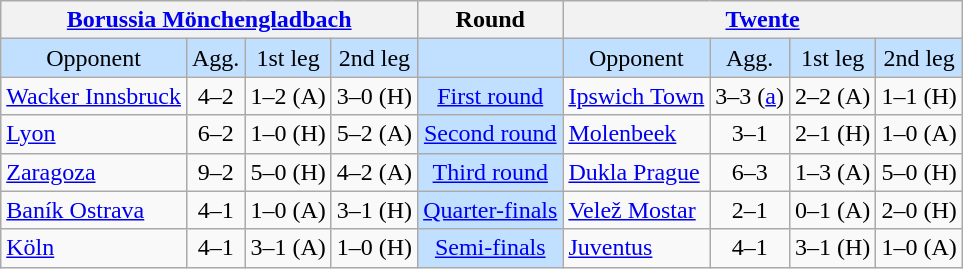<table class="wikitable" style="text-align:center">
<tr>
<th colspan=4><a href='#'>Borussia Mönchengladbach</a></th>
<th>Round</th>
<th colspan=4><a href='#'>Twente</a></th>
</tr>
<tr style="background:#c1e0ff">
<td>Opponent</td>
<td>Agg.</td>
<td>1st leg</td>
<td>2nd leg</td>
<td></td>
<td>Opponent</td>
<td>Agg.</td>
<td>1st leg</td>
<td>2nd leg</td>
</tr>
<tr>
<td align=left> <a href='#'>Wacker Innsbruck</a></td>
<td>4–2</td>
<td>1–2 (A)</td>
<td>3–0 (H)</td>
<td style="background:#c1e0ff;"><a href='#'>First round</a></td>
<td align=left> <a href='#'>Ipswich Town</a></td>
<td>3–3 (<a href='#'>a</a>)</td>
<td>2–2 (A)</td>
<td>1–1 (H)</td>
</tr>
<tr>
<td align=left> <a href='#'>Lyon</a></td>
<td>6–2</td>
<td>1–0 (H)</td>
<td>5–2 (A)</td>
<td style="background:#c1e0ff;"><a href='#'>Second round</a></td>
<td align=left> <a href='#'>Molenbeek</a></td>
<td>3–1</td>
<td>2–1 (H)</td>
<td>1–0 (A)</td>
</tr>
<tr>
<td align=left> <a href='#'>Zaragoza</a></td>
<td>9–2</td>
<td>5–0 (H)</td>
<td>4–2 (A)</td>
<td style="background:#c1e0ff;"><a href='#'>Third round</a></td>
<td align=left> <a href='#'>Dukla Prague</a></td>
<td>6–3</td>
<td>1–3 (A)</td>
<td>5–0 (H)</td>
</tr>
<tr>
<td align=left> <a href='#'>Baník Ostrava</a></td>
<td>4–1</td>
<td>1–0 (A)</td>
<td>3–1 (H)</td>
<td style="background:#c1e0ff;"><a href='#'>Quarter-finals</a></td>
<td align=left> <a href='#'>Velež Mostar</a></td>
<td>2–1</td>
<td>0–1 (A)</td>
<td>2–0 (H)</td>
</tr>
<tr>
<td align=left> <a href='#'>Köln</a></td>
<td>4–1</td>
<td>3–1 (A)</td>
<td>1–0 (H)</td>
<td style="background:#c1e0ff;"><a href='#'>Semi-finals</a></td>
<td align=left> <a href='#'>Juventus</a></td>
<td>4–1</td>
<td>3–1 (H)</td>
<td>1–0 (A)</td>
</tr>
</table>
